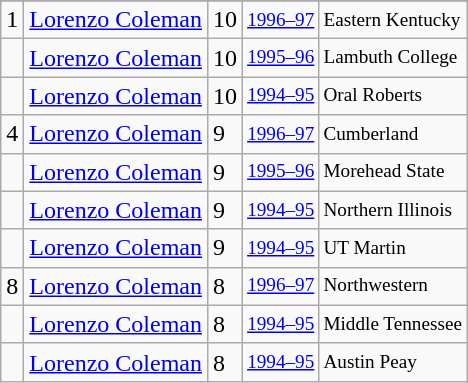<table class="wikitable">
<tr>
</tr>
<tr>
<td>1</td>
<td><a href='#'>Lorenzo Coleman</a></td>
<td>10</td>
<td style="font-size:80%;"><a href='#'>1996–97</a></td>
<td style="font-size:80%;">Eastern Kentucky</td>
</tr>
<tr>
<td></td>
<td><a href='#'>Lorenzo Coleman</a></td>
<td>10</td>
<td style="font-size:80%;"><a href='#'>1995–96</a></td>
<td style="font-size:80%;">Lambuth College</td>
</tr>
<tr>
<td></td>
<td><a href='#'>Lorenzo Coleman</a></td>
<td>10</td>
<td style="font-size:80%;"><a href='#'>1994–95</a></td>
<td style="font-size:80%;">Oral Roberts</td>
</tr>
<tr>
<td>4</td>
<td><a href='#'>Lorenzo Coleman</a></td>
<td>9</td>
<td style="font-size:80%;"><a href='#'>1996–97</a></td>
<td style="font-size:80%;">Cumberland</td>
</tr>
<tr>
<td></td>
<td><a href='#'>Lorenzo Coleman</a></td>
<td>9</td>
<td style="font-size:80%;"><a href='#'>1995–96</a></td>
<td style="font-size:80%;">Morehead State</td>
</tr>
<tr>
<td></td>
<td><a href='#'>Lorenzo Coleman</a></td>
<td>9</td>
<td style="font-size:80%;"><a href='#'>1994–95</a></td>
<td style="font-size:80%;">Northern Illinois</td>
</tr>
<tr>
<td></td>
<td><a href='#'>Lorenzo Coleman</a></td>
<td>9</td>
<td style="font-size:80%;"><a href='#'>1994–95</a></td>
<td style="font-size:80%;">UT Martin</td>
</tr>
<tr>
<td>8</td>
<td><a href='#'>Lorenzo Coleman</a></td>
<td>8</td>
<td style="font-size:80%;"><a href='#'>1996–97</a></td>
<td style="font-size:80%;">Northwestern</td>
</tr>
<tr>
<td></td>
<td><a href='#'>Lorenzo Coleman</a></td>
<td>8</td>
<td style="font-size:80%;"><a href='#'>1994–95</a></td>
<td style="font-size:80%;">Middle Tennessee</td>
</tr>
<tr>
<td></td>
<td><a href='#'>Lorenzo Coleman</a></td>
<td>8</td>
<td style="font-size:80%;"><a href='#'>1994–95</a></td>
<td style="font-size:80%;">Austin Peay</td>
</tr>
</table>
